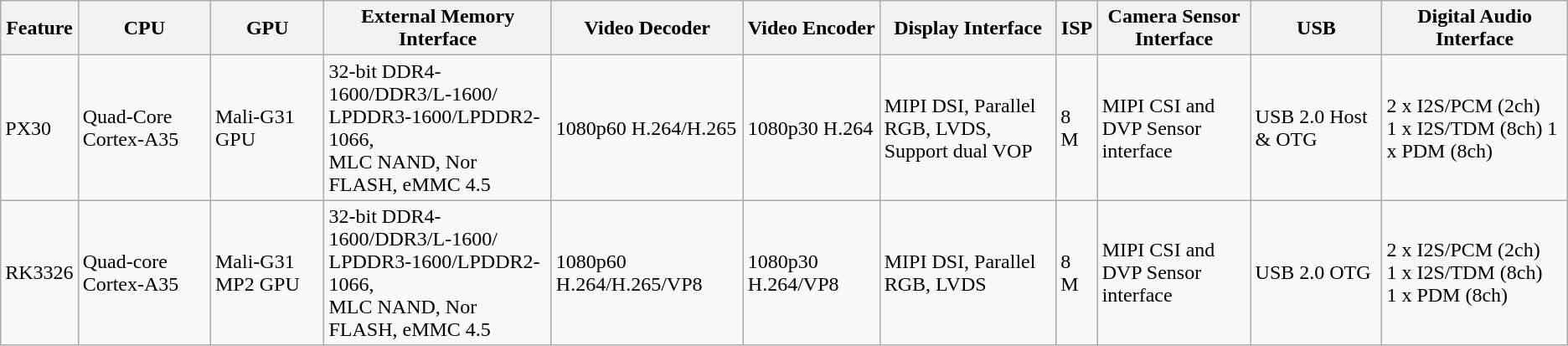<table class="wikitable">
<tr>
<th>Feature</th>
<th>CPU</th>
<th>GPU</th>
<th>External Memory Interface</th>
<th>Video Decoder</th>
<th>Video Encoder</th>
<th>Display Interface</th>
<th>ISP</th>
<th>Camera Sensor Interface</th>
<th>USB</th>
<th>Digital Audio Interface</th>
</tr>
<tr>
<td>PX30</td>
<td>Quad-Core Cortex-A35</td>
<td>Mali-G31 GPU</td>
<td>32-bit DDR4-1600/DDR3/L-1600/<br>LPDDR3-1600/LPDDR2-1066,<br>MLC NAND, Nor FLASH, eMMC 4.5</td>
<td>1080p60 H.264/H.265</td>
<td>1080p30 H.264</td>
<td>MIPI DSI, Parallel RGB, LVDS,<br>Support dual VOP</td>
<td>8 M</td>
<td>MIPI CSI and<br>DVP Sensor interface</td>
<td>USB 2.0 Host & OTG</td>
<td>2 x I2S/PCM (2ch)<br>1 x I2S/TDM (8ch)
1 x PDM (8ch)</td>
</tr>
<tr>
<td>RK3326</td>
<td>Quad-core Cortex-A35</td>
<td>Mali-G31 MP2 GPU</td>
<td>32-bit DDR4-1600/DDR3/L-1600/<br>LPDDR3-1600/LPDDR2-1066,<br>MLC NAND, Nor FLASH, eMMC 4.5</td>
<td>1080p60 H.264/H.265/VP8</td>
<td>1080p30 H.264/VP8</td>
<td>MIPI DSI, Parallel RGB, LVDS</td>
<td>8 M</td>
<td>MIPI CSI and<br>DVP Sensor interface</td>
<td>USB 2.0 OTG</td>
<td>2 x I2S/PCM (2ch)<br>1 x I2S/TDM (8ch)<br>1 x PDM (8ch)</td>
</tr>
</table>
